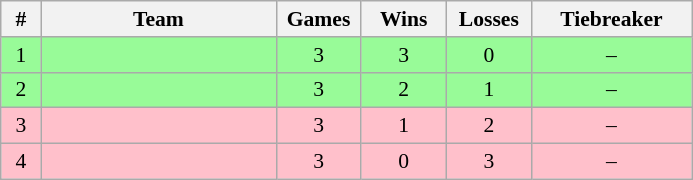<table class=wikitable style="text-align:center; font-size:90%">
<tr>
<th width=20>#</th>
<th width=150>Team</th>
<th width=50>Games</th>
<th width=50>Wins</th>
<th width=50>Losses</th>
<th width=100>Tiebreaker</th>
</tr>
<tr style="background:#98fb98;">
<td>1</td>
<td align=left></td>
<td>3</td>
<td>3</td>
<td>0</td>
<td>–</td>
</tr>
<tr style="background:#98fb98;">
<td>2</td>
<td align=left></td>
<td>3</td>
<td>2</td>
<td>1</td>
<td>–</td>
</tr>
<tr style="background:pink;">
<td>3</td>
<td align=left></td>
<td>3</td>
<td>1</td>
<td>2</td>
<td>–</td>
</tr>
<tr style="background:pink;">
<td>4</td>
<td align=left></td>
<td>3</td>
<td>0</td>
<td>3</td>
<td>–</td>
</tr>
</table>
